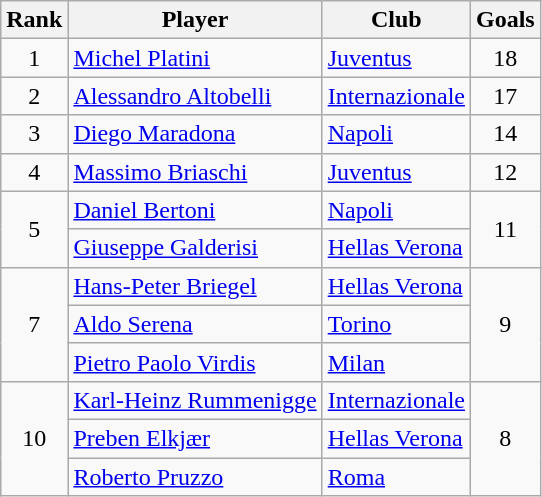<table class="wikitable" style="text-align:center">
<tr>
<th>Rank</th>
<th>Player</th>
<th>Club</th>
<th>Goals</th>
</tr>
<tr>
<td>1</td>
<td align="left"> <a href='#'>Michel Platini</a></td>
<td align="left"><a href='#'>Juventus</a></td>
<td>18</td>
</tr>
<tr>
<td>2</td>
<td align="left"> <a href='#'>Alessandro Altobelli</a></td>
<td align="left"><a href='#'>Internazionale</a></td>
<td>17</td>
</tr>
<tr>
<td>3</td>
<td align="left"> <a href='#'>Diego Maradona</a></td>
<td align="left"><a href='#'>Napoli</a></td>
<td>14</td>
</tr>
<tr>
<td>4</td>
<td align="left"> <a href='#'>Massimo Briaschi</a></td>
<td align="left"><a href='#'>Juventus</a></td>
<td>12</td>
</tr>
<tr>
<td rowspan="2">5</td>
<td align="left"> <a href='#'>Daniel Bertoni</a></td>
<td align="left"><a href='#'>Napoli</a></td>
<td rowspan="2">11</td>
</tr>
<tr>
<td align="left"> <a href='#'>Giuseppe Galderisi</a></td>
<td align="left"><a href='#'>Hellas Verona</a></td>
</tr>
<tr>
<td rowspan="3">7</td>
<td align="left"> <a href='#'>Hans-Peter Briegel</a></td>
<td align="left"><a href='#'>Hellas Verona</a></td>
<td rowspan="3">9</td>
</tr>
<tr>
<td align="left"> <a href='#'>Aldo Serena</a></td>
<td align="left"><a href='#'>Torino</a></td>
</tr>
<tr>
<td align="left"> <a href='#'>Pietro Paolo Virdis</a></td>
<td align="left"><a href='#'>Milan</a></td>
</tr>
<tr>
<td rowspan="3">10</td>
<td align="left"> <a href='#'>Karl-Heinz Rummenigge</a></td>
<td align="left"><a href='#'>Internazionale</a></td>
<td rowspan="3">8</td>
</tr>
<tr>
<td align="left"> <a href='#'>Preben Elkjær</a></td>
<td align="left"><a href='#'>Hellas Verona</a></td>
</tr>
<tr>
<td align="left"> <a href='#'>Roberto Pruzzo</a></td>
<td align="left"><a href='#'>Roma</a></td>
</tr>
</table>
